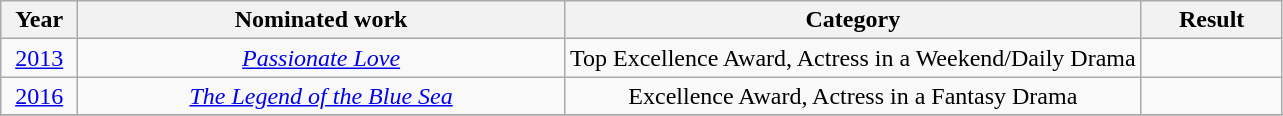<table class="wikitable sortable plainrowheaders" style="text-align:center;">
<tr>
<th style="width:6%;" scope="col">Year</th>
<th style="width:38%;" scope="col">Nominated work</th>
<th style="width:45%;" scope="col">Category</th>
<th style="width:11%;" scope="col">Result</th>
</tr>
<tr>
<td><a href='#'>2013</a></td>
<td><em><a href='#'>Passionate Love</a></em></td>
<td>Top Excellence Award, Actress in a Weekend/Daily Drama</td>
<td></td>
</tr>
<tr>
<td><a href='#'>2016</a></td>
<td><em><a href='#'>The Legend of the Blue Sea</a></em></td>
<td>Excellence Award, Actress in a Fantasy Drama</td>
<td></td>
</tr>
<tr>
</tr>
</table>
